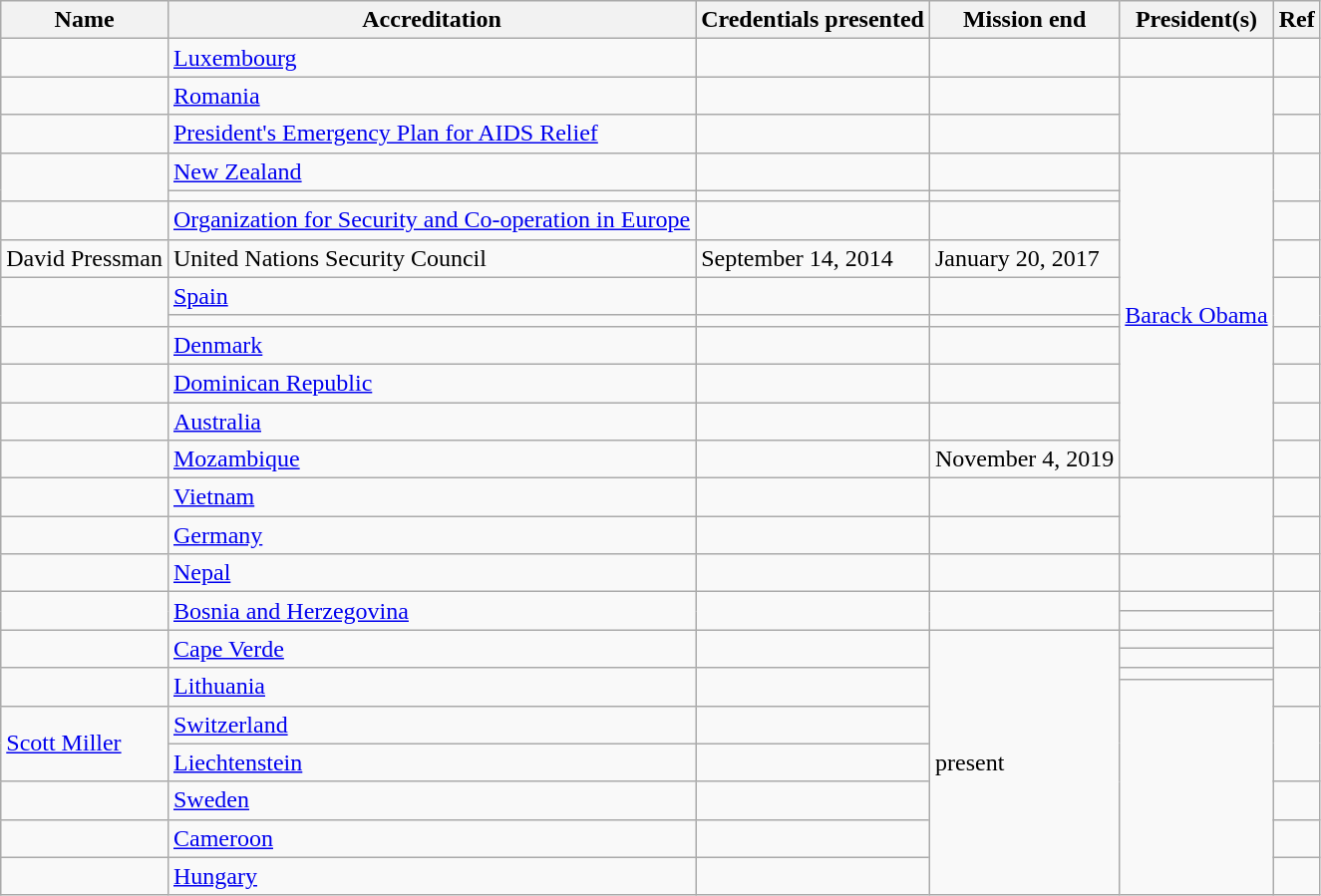<table class="wikitable sortable">
<tr>
<th>Name</th>
<th>Accreditation</th>
<th>Credentials presented</th>
<th>Mission end</th>
<th>President(s)</th>
<th>Ref</th>
</tr>
<tr>
<td></td>
<td> <a href='#'>Luxembourg</a></td>
<td></td>
<td></td>
<td></td>
<td></td>
</tr>
<tr>
<td></td>
<td> <a href='#'>Romania</a></td>
<td></td>
<td></td>
<td rowspan="2"></td>
<td></td>
</tr>
<tr>
<td></td>
<td><a href='#'>President's Emergency Plan for AIDS Relief</a></td>
<td></td>
<td></td>
<td></td>
</tr>
<tr>
<td rowspan=2></td>
<td> <a href='#'>New Zealand</a></td>
<td></td>
<td></td>
<td rowspan="11"><a href='#'>Barack Obama</a></td>
<td rowspan=2></td>
</tr>
<tr>
<td></td>
<td></td>
<td></td>
</tr>
<tr>
<td></td>
<td><a href='#'>Organization for Security and Co-operation in Europe</a></td>
<td></td>
<td></td>
<td></td>
</tr>
<tr>
<td>David Pressman</td>
<td>United Nations Security Council</td>
<td>September 14, 2014</td>
<td>January 20, 2017</td>
<td></td>
</tr>
<tr>
<td rowspan=2></td>
<td> <a href='#'>Spain</a></td>
<td></td>
<td></td>
<td rowspan=2></td>
</tr>
<tr>
<td></td>
<td></td>
<td></td>
</tr>
<tr>
<td></td>
<td> <a href='#'>Denmark</a></td>
<td></td>
<td></td>
<td></td>
</tr>
<tr>
<td></td>
<td> <a href='#'>Dominican Republic</a></td>
<td></td>
<td></td>
<td></td>
</tr>
<tr>
<td></td>
<td> <a href='#'>Australia</a></td>
<td></td>
<td></td>
<td></td>
</tr>
<tr>
<td></td>
<td> <a href='#'>Mozambique</a></td>
<td></td>
<td>November 4, 2019</td>
<td></td>
</tr>
<tr>
<td rowspan=2></td>
<td rowspan=2> <a href='#'>Vietnam</a></td>
<td rowspan=2></td>
<td rowspan=2></td>
<td rowspan=2></td>
</tr>
<tr>
<td rowspan="3"></td>
</tr>
<tr>
<td></td>
<td> <a href='#'>Germany</a></td>
<td></td>
<td></td>
<td></td>
</tr>
<tr>
<td rowspan=2></td>
<td rowspan=2> <a href='#'>Nepal</a></td>
<td rowspan=2></td>
<td rowspan=2></td>
<td rowspan=2></td>
</tr>
<tr>
<td></td>
</tr>
<tr>
<td rowspan=2></td>
<td rowspan=2> <a href='#'>Bosnia and Herzegovina</a></td>
<td rowspan=2></td>
<td rowspan=2></td>
<td></td>
<td rowspan=2></td>
</tr>
<tr>
<td></td>
</tr>
<tr>
<td rowspan=2></td>
<td rowspan=2> <a href='#'>Cape Verde</a></td>
<td rowspan=2></td>
<td rowspan="9">present</td>
<td></td>
<td rowspan=2></td>
</tr>
<tr>
<td></td>
</tr>
<tr>
<td rowspan=2></td>
<td rowspan=2> <a href='#'>Lithuania</a></td>
<td rowspan=2></td>
<td></td>
<td rowspan=2></td>
</tr>
<tr>
<td rowspan="6"><br></td>
</tr>
<tr>
<td rowspan=2><a href='#'>Scott Miller</a></td>
<td> <a href='#'>Switzerland</a></td>
<td></td>
<td rowspan=2></td>
</tr>
<tr>
<td> <a href='#'>Liechtenstein</a></td>
<td></td>
</tr>
<tr>
<td></td>
<td> <a href='#'>Sweden</a></td>
<td></td>
<td></td>
</tr>
<tr>
<td></td>
<td> <a href='#'>Cameroon</a></td>
<td></td>
<td></td>
</tr>
<tr>
<td></td>
<td> <a href='#'>Hungary</a></td>
<td></td>
</tr>
</table>
